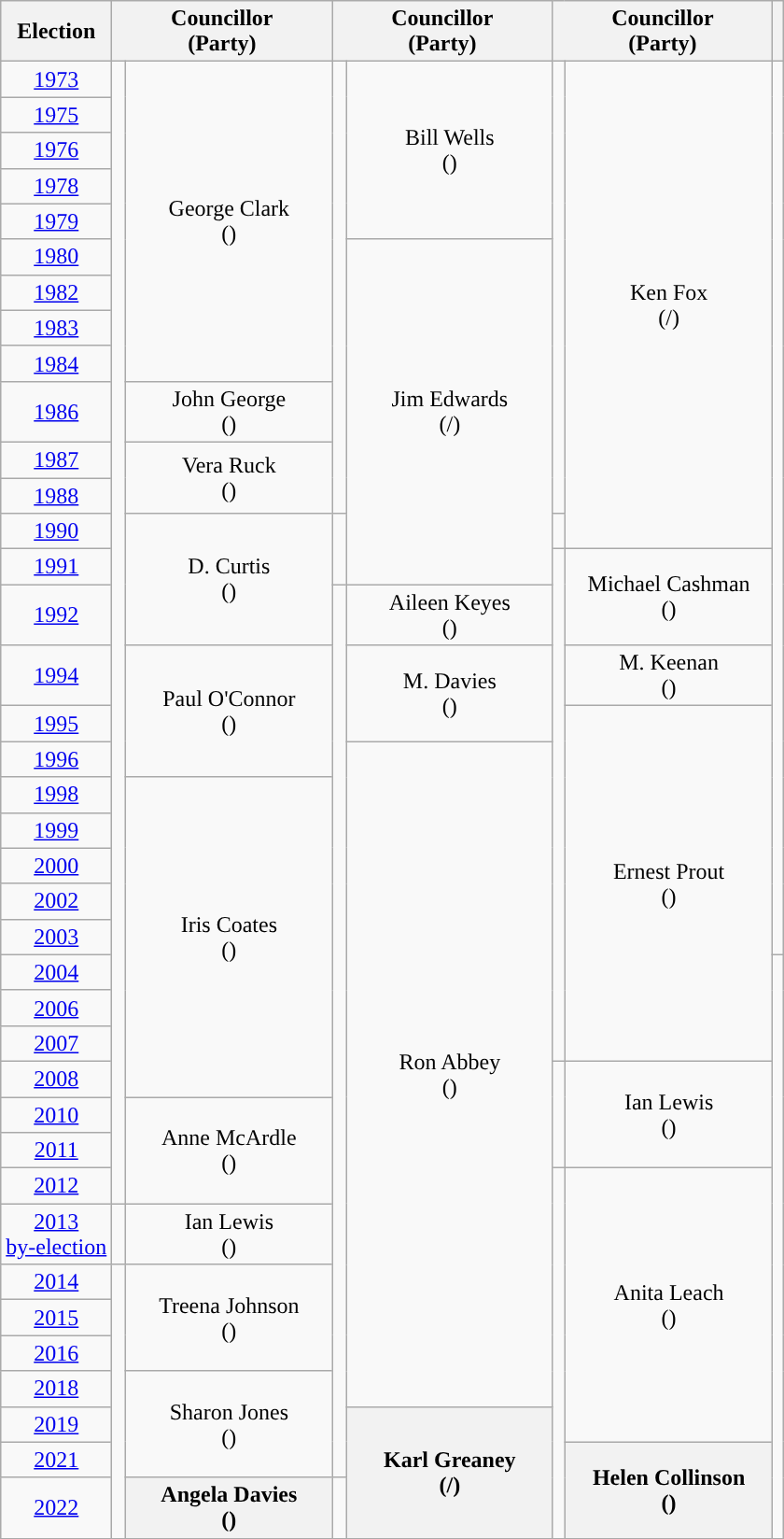<table class="wikitable" style="text-align:center">
<tr>
<th>Election</th>
<th scope="col" width="150" colspan = "2">Councillor<br> (Party)</th>
<th scope="col" width="150" colspan = "2">Councillor<br> (Party)</th>
<th scope="col" width="150" colspan = "2">Councillor<br> (Party)</th>
<th></th>
</tr>
<tr>
<td><a href='#'>1973</a></td>
<td rowspan=30 style="background-color: "></td>
<td rowspan=9>George Clark<br>(<a href='#'></a>)</td>
<td rowspan=12 style="background-color: "></td>
<td rowspan=5>Bill Wells<br>(<a href='#'></a>)</td>
<td rowspan=12 style="background-color: "></td>
<td rowspan=13>Ken Fox<br>(<a href='#'></a>/<a href='#'></a>)</td>
<td rowspan=23></td>
</tr>
<tr>
<td><a href='#'>1975</a></td>
</tr>
<tr>
<td><a href='#'>1976</a></td>
</tr>
<tr>
<td><a href='#'>1978</a></td>
</tr>
<tr>
<td><a href='#'>1979</a></td>
</tr>
<tr>
<td><a href='#'>1980</a></td>
<td rowspan=9>Jim Edwards<br>(<a href='#'></a>/<a href='#'></a>)</td>
</tr>
<tr>
<td><a href='#'>1982</a></td>
</tr>
<tr>
<td><a href='#'>1983</a></td>
</tr>
<tr>
<td><a href='#'>1984</a></td>
</tr>
<tr>
<td><a href='#'>1986</a></td>
<td>John George<br>(<a href='#'></a>)</td>
</tr>
<tr>
<td><a href='#'>1987</a></td>
<td rowspan=2>Vera Ruck<br>(<a href='#'></a>)</td>
</tr>
<tr>
<td><a href='#'>1988</a></td>
</tr>
<tr>
<td><a href='#'>1990</a></td>
<td rowspan=3>D. Curtis<br>(<a href='#'></a>)</td>
<td rowspan=2 style="background-color: "></td>
<td style="background-color: "></td>
</tr>
<tr>
<td><a href='#'>1991</a></td>
<td rowspan=13 style="background-color: "></td>
<td rowspan=2>Michael Cashman<br>(<a href='#'></a>)</td>
</tr>
<tr>
<td><a href='#'>1992</a></td>
<td rowspan=23 style="background-color: "></td>
<td>Aileen Keyes<br>(<a href='#'></a>)</td>
</tr>
<tr>
<td><a href='#'>1994</a></td>
<td rowspan=3>Paul O'Connor<br>(<a href='#'></a>)</td>
<td rowspan=2>M. Davies<br>(<a href='#'></a>)</td>
<td>M. Keenan<br>(<a href='#'></a>)</td>
</tr>
<tr>
<td><a href='#'>1995</a></td>
<td rowspan=10>Ernest Prout<br>(<a href='#'></a>)</td>
</tr>
<tr>
<td><a href='#'>1996</a></td>
<td rowspan=18>Ron Abbey<br>(<a href='#'></a>)</td>
</tr>
<tr>
<td><a href='#'>1998</a></td>
<td rowspan=9>Iris Coates<br>(<a href='#'></a>)</td>
</tr>
<tr>
<td><a href='#'>1999</a></td>
</tr>
<tr>
<td><a href='#'>2000</a></td>
</tr>
<tr>
<td><a href='#'>2002</a></td>
</tr>
<tr>
<td><a href='#'>2003</a></td>
</tr>
<tr>
<td><a href='#'>2004</a></td>
<td rowspan=15></td>
</tr>
<tr>
<td><a href='#'>2006</a></td>
</tr>
<tr>
<td><a href='#'>2007</a></td>
</tr>
<tr>
<td><a href='#'>2008</a></td>
<td rowspan=3 style="background-color: "></td>
<td rowspan=3>Ian Lewis<br>(<a href='#'></a>)</td>
</tr>
<tr>
<td><a href='#'>2010</a></td>
<td rowspan=3>Anne McArdle<br>(<a href='#'></a>)</td>
</tr>
<tr>
<td><a href='#'>2011</a></td>
</tr>
<tr>
<td><a href='#'>2012</a></td>
<td rowspan=9 style="background-color: "></td>
<td rowspan=7>Anita Leach<br>(<a href='#'></a>)</td>
</tr>
<tr>
<td><a href='#'>2013<br>by-election</a></td>
<td style="background-color: "></td>
<td>Ian Lewis<br>(<a href='#'></a>)</td>
</tr>
<tr>
<td><a href='#'>2014</a></td>
<td rowspan=7 style="background-color: "></td>
<td rowspan=3>Treena Johnson<br>(<a href='#'></a>)</td>
</tr>
<tr>
<td><a href='#'>2015</a></td>
</tr>
<tr>
<td><a href='#'>2016</a></td>
</tr>
<tr>
<td><a href='#'>2018</a></td>
<td rowspan=3>Sharon Jones<br>(<a href='#'></a>)</td>
</tr>
<tr>
<td><a href='#'>2019</a></td>
<th rowspan=3>Karl Greaney<br>(<a href='#'></a>/<a href='#'></a>)</th>
</tr>
<tr>
<td><a href='#'>2021</a></td>
<th rowspan=2>Helen Collinson<br>(<a href='#'></a>)</th>
</tr>
<tr>
<td><a href='#'>2022</a></td>
<th rowspan=1>Angela Davies<br>(<a href='#'></a>)</th>
<td style="background-color: "></td>
</tr>
<tr>
</tr>
</table>
